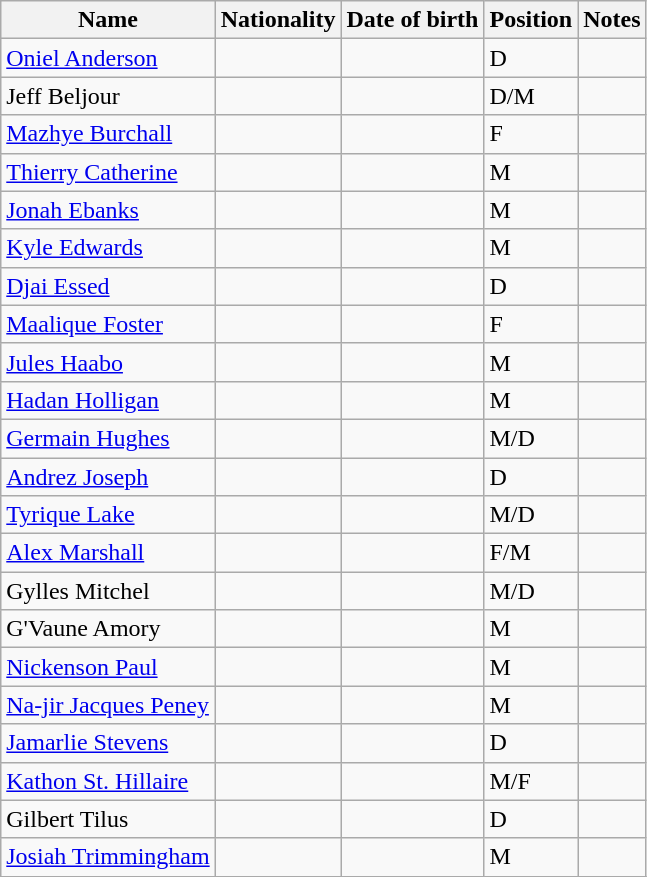<table class="wikitable">
<tr>
<th>Name</th>
<th>Nationality</th>
<th>Date of birth</th>
<th>Position</th>
<th>Notes</th>
</tr>
<tr>
<td><a href='#'>Oniel Anderson</a></td>
<td></td>
<td></td>
<td>D</td>
<td></td>
</tr>
<tr>
<td>Jeff Beljour</td>
<td></td>
<td></td>
<td>D/M</td>
<td></td>
</tr>
<tr>
<td><a href='#'>Mazhye Burchall</a></td>
<td></td>
<td></td>
<td>F</td>
<td></td>
</tr>
<tr>
<td><a href='#'>Thierry Catherine</a></td>
<td></td>
<td></td>
<td>M</td>
<td></td>
</tr>
<tr>
<td><a href='#'>Jonah Ebanks</a></td>
<td></td>
<td></td>
<td>M</td>
<td></td>
</tr>
<tr>
<td><a href='#'>Kyle Edwards</a></td>
<td></td>
<td></td>
<td>M</td>
<td></td>
</tr>
<tr>
<td><a href='#'>Djai Essed</a></td>
<td></td>
<td></td>
<td>D</td>
<td></td>
</tr>
<tr>
<td><a href='#'>Maalique Foster</a></td>
<td></td>
<td></td>
<td>F</td>
<td></td>
</tr>
<tr>
<td><a href='#'>Jules Haabo</a></td>
<td></td>
<td></td>
<td>M</td>
<td></td>
</tr>
<tr>
<td><a href='#'>Hadan Holligan</a></td>
<td></td>
<td></td>
<td>M</td>
<td></td>
</tr>
<tr>
<td><a href='#'>Germain Hughes</a></td>
<td></td>
<td></td>
<td>M/D</td>
<td></td>
</tr>
<tr>
<td><a href='#'>Andrez Joseph</a></td>
<td></td>
<td></td>
<td>D</td>
<td></td>
</tr>
<tr>
<td><a href='#'>Tyrique Lake</a></td>
<td></td>
<td></td>
<td>M/D</td>
<td></td>
</tr>
<tr>
<td><a href='#'>Alex Marshall</a></td>
<td></td>
<td></td>
<td>F/M</td>
<td></td>
</tr>
<tr>
<td>Gylles Mitchel</td>
<td></td>
<td></td>
<td>M/D</td>
<td></td>
</tr>
<tr>
<td>G'Vaune Amory</td>
<td></td>
<td></td>
<td>M</td>
<td></td>
</tr>
<tr>
<td><a href='#'>Nickenson Paul</a></td>
<td></td>
<td></td>
<td>M</td>
<td></td>
</tr>
<tr>
<td><a href='#'>Na-jir Jacques Peney</a></td>
<td></td>
<td></td>
<td>M</td>
<td></td>
</tr>
<tr>
<td><a href='#'>Jamarlie Stevens</a></td>
<td></td>
<td></td>
<td>D</td>
<td></td>
</tr>
<tr>
<td><a href='#'>Kathon St. Hillaire</a></td>
<td></td>
<td></td>
<td>M/F</td>
<td></td>
</tr>
<tr>
<td>Gilbert Tilus</td>
<td></td>
<td></td>
<td>D</td>
<td></td>
</tr>
<tr>
<td><a href='#'>Josiah Trimmingham</a></td>
<td></td>
<td></td>
<td>M</td>
<td></td>
</tr>
<tr>
</tr>
</table>
